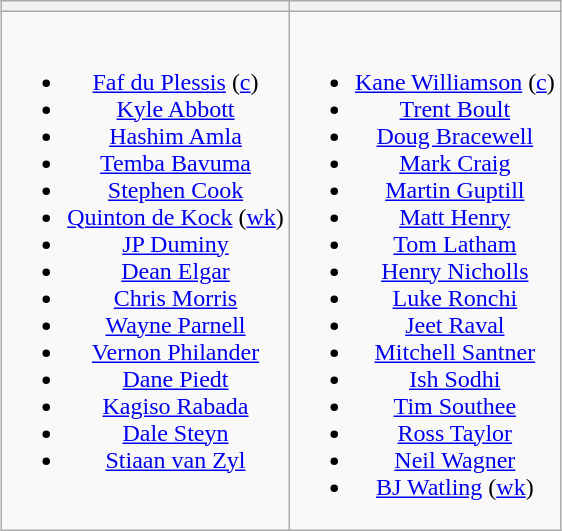<table class="wikitable" style="text-align:center; margin:0 auto">
<tr>
<th !style="width:50%"></th>
<th !style="width:50%"></th>
</tr>
<tr style="vertical-align:top">
<td><br><ul><li><a href='#'>Faf du Plessis</a> (<a href='#'>c</a>)</li><li><a href='#'>Kyle Abbott</a></li><li><a href='#'>Hashim Amla</a></li><li><a href='#'>Temba Bavuma</a></li><li><a href='#'>Stephen Cook</a></li><li><a href='#'>Quinton de Kock</a> (<a href='#'>wk</a>)</li><li><a href='#'>JP Duminy</a></li><li><a href='#'>Dean Elgar</a></li><li><a href='#'>Chris Morris</a></li><li><a href='#'>Wayne Parnell</a></li><li><a href='#'>Vernon Philander</a></li><li><a href='#'>Dane Piedt</a></li><li><a href='#'>Kagiso Rabada</a></li><li><a href='#'>Dale Steyn</a></li><li><a href='#'>Stiaan van Zyl</a></li></ul></td>
<td><br><ul><li><a href='#'>Kane Williamson</a> (<a href='#'>c</a>)</li><li><a href='#'>Trent Boult</a></li><li><a href='#'>Doug Bracewell</a></li><li><a href='#'>Mark Craig</a></li><li><a href='#'>Martin Guptill</a></li><li><a href='#'>Matt Henry</a></li><li><a href='#'>Tom Latham</a></li><li><a href='#'>Henry Nicholls</a></li><li><a href='#'>Luke Ronchi</a></li><li><a href='#'>Jeet Raval</a></li><li><a href='#'>Mitchell Santner</a></li><li><a href='#'>Ish Sodhi</a></li><li><a href='#'>Tim Southee</a></li><li><a href='#'>Ross Taylor</a></li><li><a href='#'>Neil Wagner</a></li><li><a href='#'>BJ Watling</a> (<a href='#'>wk</a>)</li></ul></td>
</tr>
</table>
